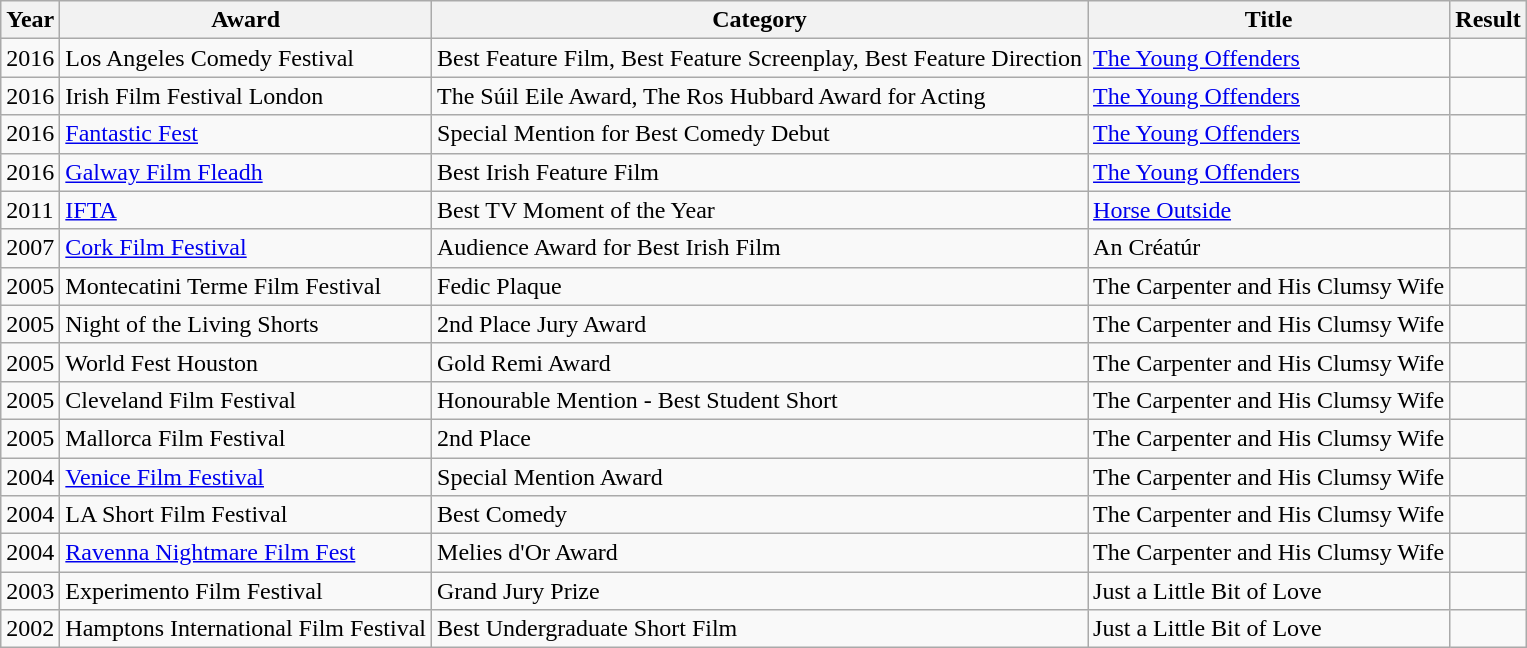<table class="wikitable sortable">
<tr>
<th>Year</th>
<th>Award</th>
<th>Category</th>
<th>Title</th>
<th>Result</th>
</tr>
<tr>
<td>2016</td>
<td>Los Angeles Comedy Festival</td>
<td>Best Feature Film, Best Feature Screenplay, Best Feature Direction</td>
<td><a href='#'>The Young Offenders</a></td>
<td></td>
</tr>
<tr>
<td>2016</td>
<td>Irish Film Festival London</td>
<td>The Súil Eile Award, The Ros Hubbard Award for Acting</td>
<td><a href='#'>The Young Offenders</a></td>
<td></td>
</tr>
<tr>
<td>2016</td>
<td><a href='#'>Fantastic Fest</a></td>
<td>Special Mention for Best Comedy Debut</td>
<td><a href='#'>The Young Offenders</a></td>
<td></td>
</tr>
<tr>
<td>2016</td>
<td><a href='#'>Galway Film Fleadh</a></td>
<td>Best Irish Feature Film</td>
<td><a href='#'>The Young Offenders</a></td>
<td></td>
</tr>
<tr>
<td>2011</td>
<td><a href='#'>IFTA</a></td>
<td>Best TV Moment of the Year</td>
<td><a href='#'>Horse Outside</a></td>
<td></td>
</tr>
<tr>
<td>2007</td>
<td><a href='#'>Cork Film Festival</a></td>
<td>Audience Award for Best Irish Film</td>
<td>An Créatúr</td>
<td></td>
</tr>
<tr>
<td>2005</td>
<td>Montecatini Terme Film Festival</td>
<td>Fedic Plaque</td>
<td>The Carpenter and His Clumsy Wife</td>
<td></td>
</tr>
<tr>
<td>2005</td>
<td>Night of the Living Shorts</td>
<td>2nd Place Jury Award</td>
<td>The Carpenter and His Clumsy Wife</td>
<td></td>
</tr>
<tr>
<td>2005</td>
<td>World Fest Houston</td>
<td>Gold Remi Award</td>
<td>The Carpenter and His Clumsy Wife</td>
<td></td>
</tr>
<tr>
<td>2005</td>
<td>Cleveland Film Festival</td>
<td>Honourable Mention - Best Student Short</td>
<td>The Carpenter and His Clumsy Wife</td>
<td></td>
</tr>
<tr>
<td>2005</td>
<td>Mallorca Film Festival</td>
<td>2nd Place</td>
<td>The Carpenter and His Clumsy Wife</td>
<td></td>
</tr>
<tr>
<td>2004</td>
<td><a href='#'>Venice Film Festival</a></td>
<td>Special Mention Award</td>
<td>The Carpenter and His Clumsy Wife</td>
<td></td>
</tr>
<tr>
<td>2004</td>
<td>LA Short Film Festival</td>
<td>Best Comedy</td>
<td>The Carpenter and His Clumsy Wife</td>
<td></td>
</tr>
<tr>
<td>2004</td>
<td><a href='#'>Ravenna Nightmare Film Fest</a></td>
<td>Melies d'Or Award</td>
<td>The Carpenter and His Clumsy Wife</td>
<td></td>
</tr>
<tr>
<td>2003</td>
<td>Experimento Film Festival</td>
<td>Grand Jury Prize</td>
<td>Just a Little Bit of Love</td>
<td></td>
</tr>
<tr>
<td>2002</td>
<td>Hamptons International Film Festival</td>
<td>Best Undergraduate Short Film</td>
<td>Just a Little Bit of Love</td>
<td></td>
</tr>
</table>
